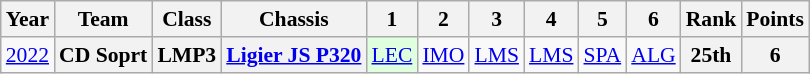<table class="wikitable" style="text-align:center; font-size:90%">
<tr>
<th>Year</th>
<th>Team</th>
<th>Class</th>
<th>Chassis</th>
<th>1</th>
<th>2</th>
<th>3</th>
<th>4</th>
<th>5</th>
<th>6</th>
<th>Rank</th>
<th>Points</th>
</tr>
<tr>
<td><a href='#'>2022</a></td>
<th>CD Soprt</th>
<th>LMP3</th>
<th><a href='#'>Ligier JS P320</a></th>
<td style="background:#DFFFDF;"><a href='#'>LEC</a><br></td>
<td><a href='#'>IMO</a></td>
<td><a href='#'>LMS</a></td>
<td><a href='#'>LMS</a></td>
<td><a href='#'>SPA</a></td>
<td><a href='#'>ALG</a></td>
<th>25th</th>
<th>6</th>
</tr>
</table>
